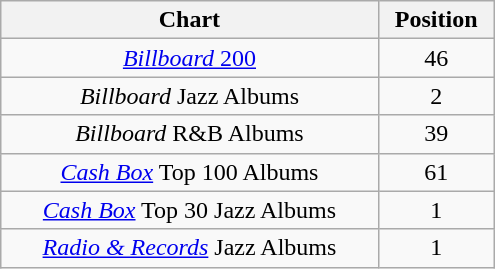<table class="wikitable" width="330px">
<tr>
<th align="center">Chart</th>
<th align="center">Position</th>
</tr>
<tr>
<td align="center"><a href='#'><em>Billboard</em> 200</a></td>
<td align="center">46</td>
</tr>
<tr>
<td align="center"><em>Billboard</em> Jazz Albums</td>
<td align="center">2</td>
</tr>
<tr>
<td align="center"><em>Billboard</em> R&B Albums</td>
<td align="center">39</td>
</tr>
<tr>
<td align="center"><a href='#'><em>Cash Box</em></a> Top 100 Albums</td>
<td align="center">61</td>
</tr>
<tr>
<td align="center"><a href='#'><em>Cash Box</em></a> Top 30 Jazz Albums</td>
<td align="center">1</td>
</tr>
<tr>
<td align="center"><em><a href='#'>Radio & Records</a></em> Jazz Albums</td>
<td align="center">1</td>
</tr>
</table>
